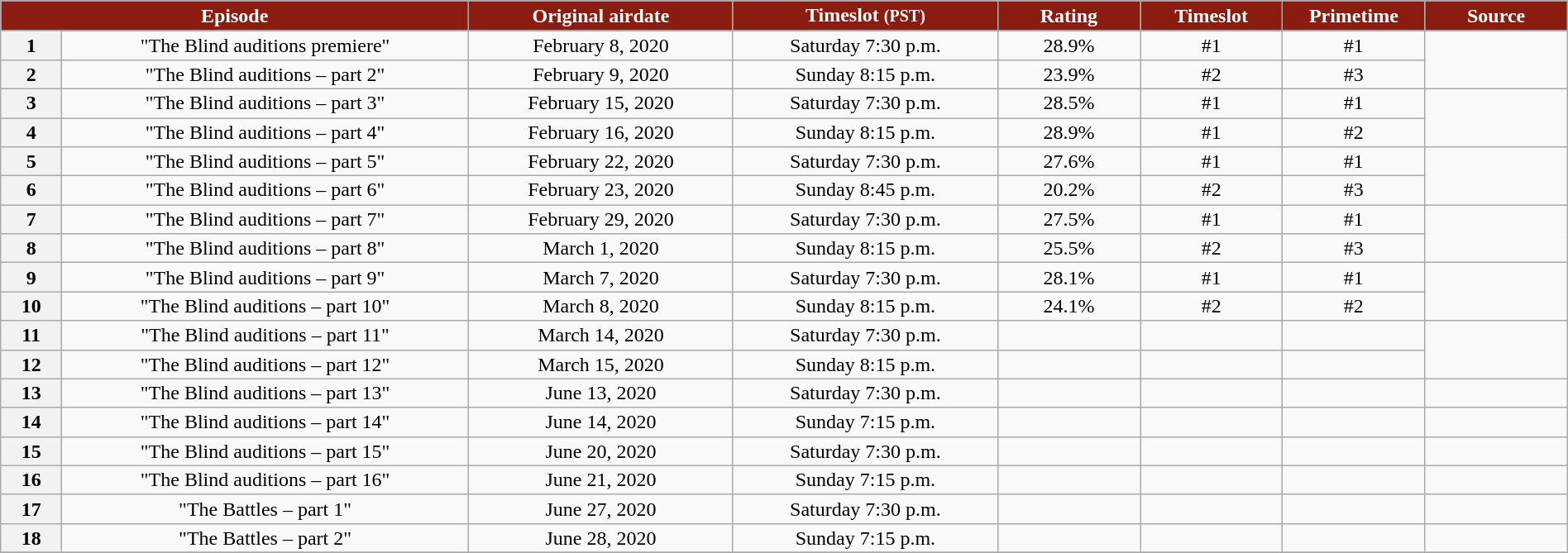<table class="wikitable" width="100%" style="text-align:center; background:#f9f9f9; line-height:16px; font-size:100%;">
<tr>
<th colspan="2" width="23%" style="background:#8b1c10; color:white;">Episode</th>
<th width="13%" style="background:#8b1c10; color:white;">Original airdate</th>
<th width="13%" style="background:#8b1c10; color:white;">Timeslot <small>(PST)</small></th>
<th width="07%" style="background:#8b1c10; color:white;">Rating</th>
<th width="07%" style="background:#8b1c10; color:white;">Timeslot</th>
<th width="07%" style="background:#8b1c10; color:white;">Primetime</th>
<th width="07%" style="background:#8b1c10; color:white;">Source</th>
</tr>
<tr>
<th width="03%">1</th>
<td>"The Blind auditions premiere"</td>
<td>February 8, 2020</td>
<td>Saturday 7:30 p.m.</td>
<td>28.9%</td>
<td>#1</td>
<td>#1</td>
<td rowspan="2"></td>
</tr>
<tr>
<th width="03%">2</th>
<td>"The Blind auditions – part 2"</td>
<td>February 9, 2020</td>
<td>Sunday 8:15 p.m.</td>
<td>23.9%</td>
<td>#2</td>
<td>#3</td>
</tr>
<tr>
<th>3</th>
<td>"The Blind auditions – part 3"</td>
<td>February 15, 2020</td>
<td>Saturday 7:30 p.m.</td>
<td>28.5%</td>
<td>#1</td>
<td>#1</td>
<td rowspan="2"></td>
</tr>
<tr>
<th>4</th>
<td>"The Blind auditions – part 4"</td>
<td>February 16, 2020</td>
<td>Sunday 8:15 p.m.</td>
<td>28.9%</td>
<td>#1</td>
<td>#2</td>
</tr>
<tr>
<th>5</th>
<td>"The Blind auditions – part 5"</td>
<td>February 22, 2020</td>
<td>Saturday 7:30 p.m.</td>
<td>27.6%</td>
<td>#1</td>
<td>#1</td>
<td rowspan="2"></td>
</tr>
<tr>
<th>6</th>
<td>"The Blind auditions – part 6"</td>
<td>February 23, 2020</td>
<td>Sunday 8:45 p.m.</td>
<td>20.2%</td>
<td>#2</td>
<td>#3</td>
</tr>
<tr>
<th>7</th>
<td>"The Blind auditions – part 7"</td>
<td>February 29, 2020</td>
<td>Saturday 7:30 p.m.</td>
<td>27.5%</td>
<td>#1</td>
<td>#1</td>
<td rowspan="2"></td>
</tr>
<tr>
<th>8</th>
<td>"The Blind auditions – part 8"</td>
<td>March 1, 2020</td>
<td>Sunday 8:15 p.m.</td>
<td>25.5%</td>
<td>#2</td>
<td>#3</td>
</tr>
<tr>
<th>9</th>
<td>"The Blind auditions – part 9"</td>
<td>March 7, 2020</td>
<td>Saturday 7:30 p.m.</td>
<td>28.1%</td>
<td>#1</td>
<td>#1</td>
<td rowspan="2"></td>
</tr>
<tr>
<th>10</th>
<td>"The Blind auditions – part 10"</td>
<td>March 8, 2020</td>
<td>Sunday 8:15 p.m.</td>
<td>24.1%</td>
<td>#2</td>
<td>#2</td>
</tr>
<tr>
<th>11</th>
<td>"The Blind auditions – part 11"</td>
<td>March 14, 2020</td>
<td>Saturday 7:30 p.m.</td>
<td></td>
<td></td>
<td></td>
<td rowspan="2"></td>
</tr>
<tr>
<th>12</th>
<td>"The Blind auditions – part 12"</td>
<td>March 15, 2020</td>
<td>Sunday 8:15 p.m.</td>
<td></td>
<td></td>
<td></td>
</tr>
<tr>
<th>13</th>
<td>"The Blind auditions – part 13"</td>
<td>June 13, 2020</td>
<td>Saturday 7:30 p.m.</td>
<td></td>
<td></td>
<td></td>
<td></td>
</tr>
<tr>
<th>14</th>
<td>"The Blind auditions – part 14"</td>
<td>June 14, 2020</td>
<td>Sunday 7:15 p.m.</td>
<td></td>
<td></td>
<td></td>
<td></td>
</tr>
<tr>
<th>15</th>
<td>"The Blind auditions – part 15"</td>
<td>June 20, 2020</td>
<td>Saturday 7:30 p.m.</td>
<td></td>
<td></td>
<td></td>
<td></td>
</tr>
<tr>
<th>16</th>
<td>"The Blind auditions – part 16"</td>
<td>June 21, 2020</td>
<td>Sunday 7:15 p.m.</td>
<td></td>
<td></td>
<td></td>
<td></td>
</tr>
<tr>
<th>17</th>
<td>"The Battles – part 1"</td>
<td>June 27, 2020</td>
<td>Saturday 7:30 p.m.</td>
<td></td>
<td></td>
<td></td>
<td></td>
</tr>
<tr>
<th>18</th>
<td>"The Battles – part 2"</td>
<td>June 28, 2020</td>
<td>Sunday 7:15 p.m.</td>
<td></td>
<td></td>
<td></td>
<td></td>
</tr>
<tr>
</tr>
</table>
